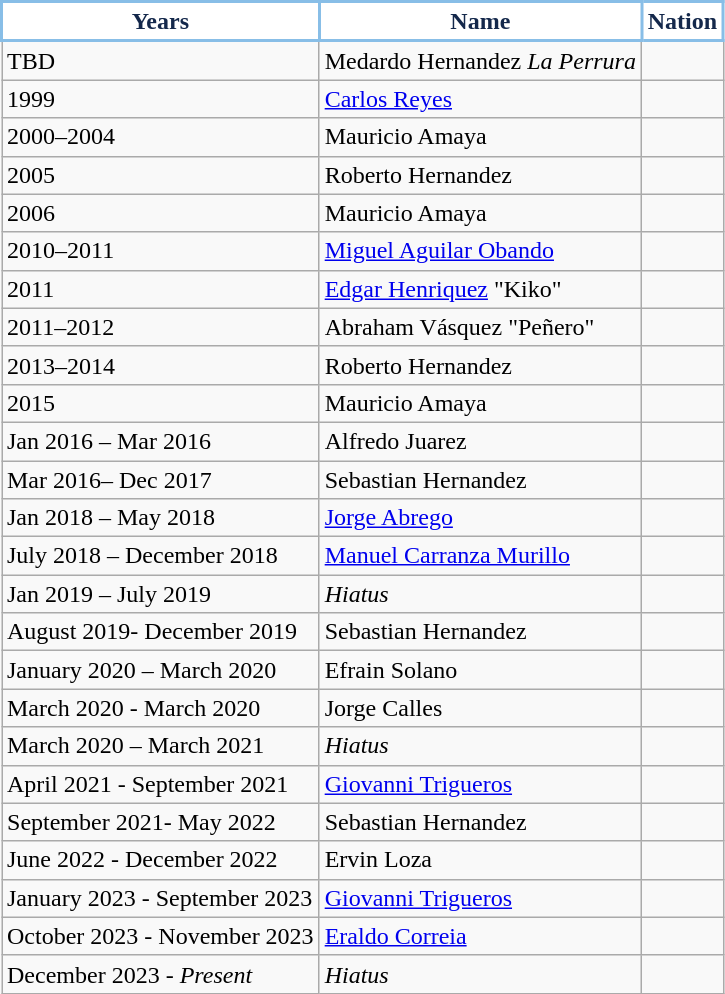<table class="wikitable">
<tr>
<th style="background:#FFFFFF; color:#14284B; border:2px solid #88BEE7;" scope="col">Years</th>
<th style="background:#FFFFFF; color:#14284B; border:2px solid #88BEE7;" scope="col">Name</th>
<th style="background:#FFFFFF; color:#14284B; border:2px solid #88BEE7;" scope="col">Nation</th>
</tr>
<tr>
<td>TBD</td>
<td>Medardo Hernandez <em>La Perrura</em></td>
<td></td>
</tr>
<tr>
<td>1999</td>
<td><a href='#'>Carlos Reyes</a></td>
<td></td>
</tr>
<tr>
<td>2000–2004</td>
<td>Mauricio Amaya</td>
<td></td>
</tr>
<tr>
<td>2005</td>
<td>Roberto Hernandez</td>
<td></td>
</tr>
<tr>
<td>2006</td>
<td>Mauricio Amaya</td>
<td></td>
</tr>
<tr>
<td>2010–2011</td>
<td><a href='#'>Miguel Aguilar Obando</a></td>
<td></td>
</tr>
<tr>
<td>2011</td>
<td><a href='#'>Edgar Henriquez</a> "Kiko"</td>
<td></td>
</tr>
<tr>
<td>2011–2012</td>
<td>Abraham Vásquez "Peñero"</td>
<td></td>
</tr>
<tr>
<td>2013–2014</td>
<td>Roberto Hernandez</td>
<td></td>
</tr>
<tr>
<td>2015</td>
<td>Mauricio Amaya</td>
<td></td>
</tr>
<tr>
<td>Jan 2016 – Mar 2016</td>
<td>Alfredo Juarez</td>
<td></td>
</tr>
<tr>
<td>Mar 2016– Dec 2017</td>
<td>Sebastian Hernandez</td>
<td></td>
</tr>
<tr>
<td>Jan 2018 – May 2018</td>
<td><a href='#'>Jorge Abrego</a></td>
<td></td>
</tr>
<tr>
<td>July 2018 – December 2018</td>
<td><a href='#'>Manuel Carranza Murillo</a></td>
<td></td>
</tr>
<tr>
<td>Jan 2019 – July 2019</td>
<td><em>Hiatus</em></td>
<td></td>
</tr>
<tr>
<td>August 2019- December 2019</td>
<td>Sebastian Hernandez</td>
<td></td>
</tr>
<tr>
<td>January 2020 – March 2020</td>
<td>Efrain Solano</td>
<td></td>
</tr>
<tr>
<td>March 2020 - March 2020</td>
<td>Jorge Calles</td>
<td></td>
</tr>
<tr>
<td>March 2020 – March 2021</td>
<td><em>Hiatus</em></td>
<td></td>
</tr>
<tr>
<td>April 2021 - September 2021</td>
<td><a href='#'>Giovanni Trigueros</a></td>
<td></td>
</tr>
<tr>
<td>September 2021- May 2022</td>
<td>Sebastian Hernandez</td>
<td></td>
</tr>
<tr>
<td>June 2022 - December 2022</td>
<td>Ervin Loza</td>
<td></td>
</tr>
<tr>
<td>January 2023 - September 2023</td>
<td><a href='#'>Giovanni Trigueros</a></td>
<td></td>
</tr>
<tr>
<td>October 2023 - November 2023</td>
<td><a href='#'>Eraldo Correia</a></td>
<td></td>
</tr>
<tr>
<td>December 2023 - <em>Present</em></td>
<td><em>Hiatus</em></td>
<td></td>
</tr>
</table>
